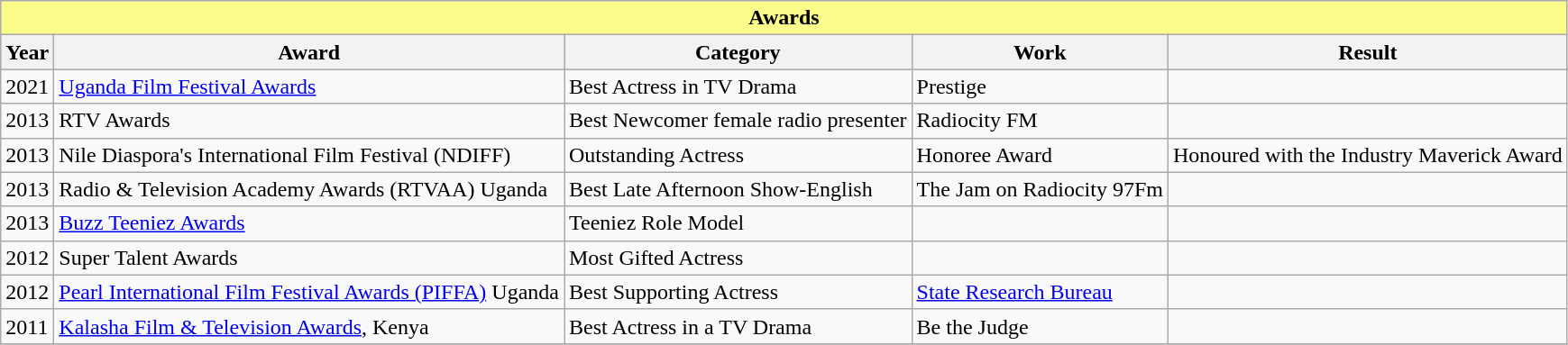<table class="wikitable">
<tr>
<th colspan="5" style="background: #FBFC8A;">Awards</th>
</tr>
<tr style="background:#ccc; text-align:center;">
<th>Year</th>
<th>Award</th>
<th>Category</th>
<th>Work</th>
<th>Result</th>
</tr>
<tr>
<td>2021</td>
<td><a href='#'>Uganda Film Festival Awards</a></td>
<td>Best Actress in TV Drama</td>
<td>Prestige</td>
<td></td>
</tr>
<tr>
<td>2013</td>
<td>RTV Awards</td>
<td>Best Newcomer female radio presenter</td>
<td>Radiocity FM</td>
<td></td>
</tr>
<tr>
<td>2013</td>
<td>Nile Diaspora's International Film Festival (NDIFF)</td>
<td>Outstanding Actress</td>
<td>Honoree Award</td>
<td>Honoured with the Industry Maverick Award</td>
</tr>
<tr>
<td>2013</td>
<td>Radio & Television Academy Awards (RTVAA) Uganda</td>
<td>Best Late Afternoon Show-English</td>
<td>The Jam on Radiocity 97Fm</td>
<td></td>
</tr>
<tr>
<td>2013</td>
<td><a href='#'>Buzz Teeniez Awards</a></td>
<td>Teeniez Role Model</td>
<td></td>
<td></td>
</tr>
<tr>
<td>2012</td>
<td>Super Talent Awards</td>
<td>Most Gifted Actress</td>
<td></td>
<td></td>
</tr>
<tr>
<td>2012</td>
<td><a href='#'>Pearl International Film Festival Awards (PIFFA)</a> Uganda</td>
<td>Best Supporting Actress</td>
<td><a href='#'>State Research Bureau</a></td>
<td></td>
</tr>
<tr>
<td>2011</td>
<td><a href='#'>Kalasha Film & Television Awards</a>, Kenya</td>
<td>Best Actress in a TV Drama</td>
<td>Be the Judge</td>
<td></td>
</tr>
<tr>
</tr>
</table>
